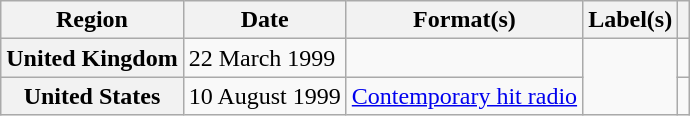<table class="wikitable plainrowheaders">
<tr>
<th scope="col">Region</th>
<th scope="col">Date</th>
<th scope="col">Format(s)</th>
<th scope="col">Label(s)</th>
<th scope="col"></th>
</tr>
<tr>
<th scope="row">United Kingdom</th>
<td>22 March 1999</td>
<td></td>
<td rowspan="2"></td>
<td></td>
</tr>
<tr>
<th scope="row">United States</th>
<td>10 August 1999</td>
<td><a href='#'>Contemporary hit radio</a></td>
<td></td>
</tr>
</table>
